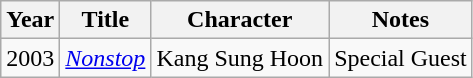<table class="wikitable sortable">
<tr>
<th>Year</th>
<th>Title</th>
<th>Character</th>
<th>Notes</th>
</tr>
<tr>
<td>2003</td>
<td><em><a href='#'>Nonstop</a></em></td>
<td>Kang Sung Hoon</td>
<td>Special Guest</td>
</tr>
</table>
